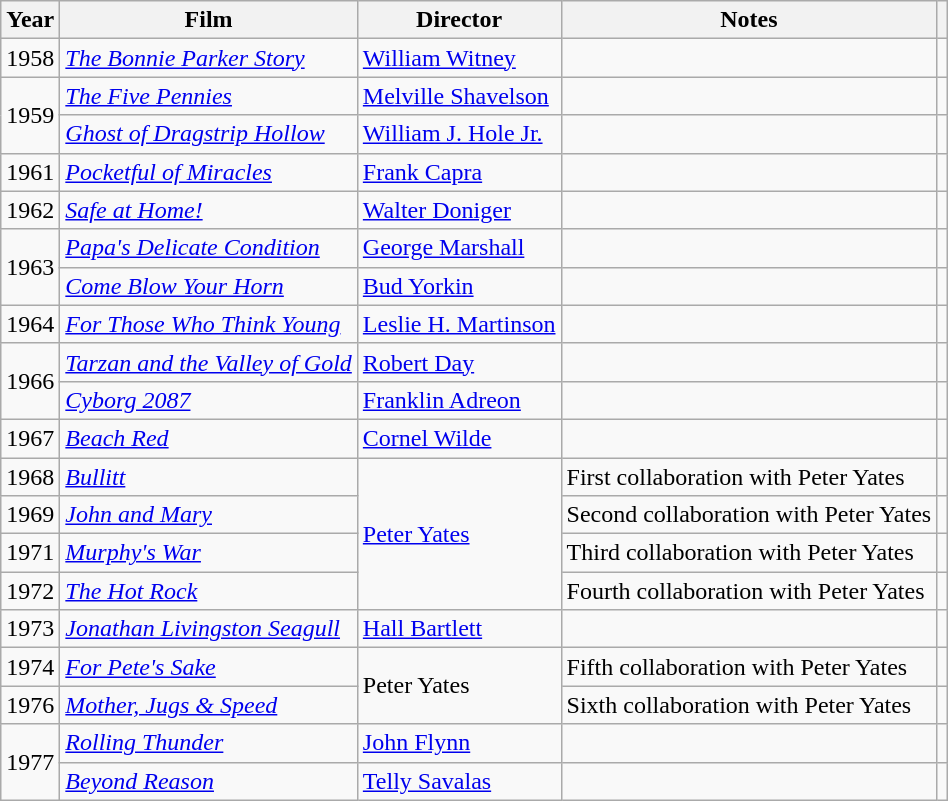<table class="wikitable">
<tr>
<th>Year</th>
<th>Film</th>
<th>Director</th>
<th>Notes</th>
<th></th>
</tr>
<tr>
<td>1958</td>
<td><em><a href='#'>The Bonnie Parker Story</a></em></td>
<td><a href='#'>William Witney</a></td>
<td></td>
<td></td>
</tr>
<tr>
<td rowspan=2>1959</td>
<td><em><a href='#'>The Five Pennies</a></em></td>
<td><a href='#'>Melville Shavelson</a></td>
<td></td>
<td></td>
</tr>
<tr>
<td><em><a href='#'>Ghost of Dragstrip Hollow</a></em></td>
<td><a href='#'>William J. Hole Jr.</a></td>
<td></td>
<td></td>
</tr>
<tr>
<td>1961</td>
<td><em><a href='#'>Pocketful of Miracles</a></em></td>
<td><a href='#'>Frank Capra</a></td>
<td></td>
<td></td>
</tr>
<tr>
<td>1962</td>
<td><em><a href='#'>Safe at Home!</a></em></td>
<td><a href='#'>Walter Doniger</a></td>
<td></td>
<td></td>
</tr>
<tr>
<td rowspan=2>1963</td>
<td><em><a href='#'>Papa's Delicate Condition</a></em></td>
<td><a href='#'>George Marshall</a></td>
<td></td>
<td></td>
</tr>
<tr>
<td><em><a href='#'>Come Blow Your Horn</a></em></td>
<td><a href='#'>Bud Yorkin</a></td>
<td></td>
<td></td>
</tr>
<tr>
<td>1964</td>
<td><em><a href='#'>For Those Who Think Young</a></em></td>
<td><a href='#'>Leslie H. Martinson</a></td>
<td></td>
<td></td>
</tr>
<tr>
<td rowspan=2>1966</td>
<td><em><a href='#'>Tarzan and the Valley of Gold</a></em></td>
<td><a href='#'>Robert Day</a></td>
<td></td>
<td></td>
</tr>
<tr>
<td><em><a href='#'>Cyborg 2087</a></em></td>
<td><a href='#'>Franklin Adreon</a></td>
<td></td>
<td></td>
</tr>
<tr>
<td>1967</td>
<td><em><a href='#'>Beach Red</a></em></td>
<td><a href='#'>Cornel Wilde</a></td>
<td></td>
<td></td>
</tr>
<tr>
<td>1968</td>
<td><em><a href='#'>Bullitt</a></em></td>
<td rowspan=4><a href='#'>Peter Yates</a></td>
<td>First collaboration with Peter Yates</td>
<td></td>
</tr>
<tr>
<td>1969</td>
<td><em><a href='#'>John and Mary</a></em></td>
<td>Second collaboration with Peter Yates</td>
<td></td>
</tr>
<tr>
<td>1971</td>
<td><em><a href='#'>Murphy's War</a></em></td>
<td>Third collaboration with Peter Yates</td>
<td></td>
</tr>
<tr>
<td>1972</td>
<td><em><a href='#'>The Hot Rock</a></em></td>
<td>Fourth collaboration with Peter Yates</td>
<td></td>
</tr>
<tr>
<td>1973</td>
<td><em><a href='#'>Jonathan Livingston Seagull</a></em></td>
<td><a href='#'>Hall Bartlett</a></td>
<td></td>
<td></td>
</tr>
<tr>
<td>1974</td>
<td><em><a href='#'>For Pete's Sake</a></em></td>
<td rowspan=2>Peter Yates</td>
<td>Fifth collaboration with Peter Yates</td>
<td></td>
</tr>
<tr>
<td>1976</td>
<td><em><a href='#'>Mother, Jugs & Speed</a></em></td>
<td>Sixth collaboration with Peter Yates</td>
<td></td>
</tr>
<tr>
<td rowspan=2>1977</td>
<td><em><a href='#'>Rolling Thunder</a></em></td>
<td><a href='#'>John Flynn</a></td>
<td></td>
<td></td>
</tr>
<tr>
<td><em><a href='#'>Beyond Reason</a></em></td>
<td><a href='#'>Telly Savalas</a></td>
<td></td>
<td></td>
</tr>
</table>
